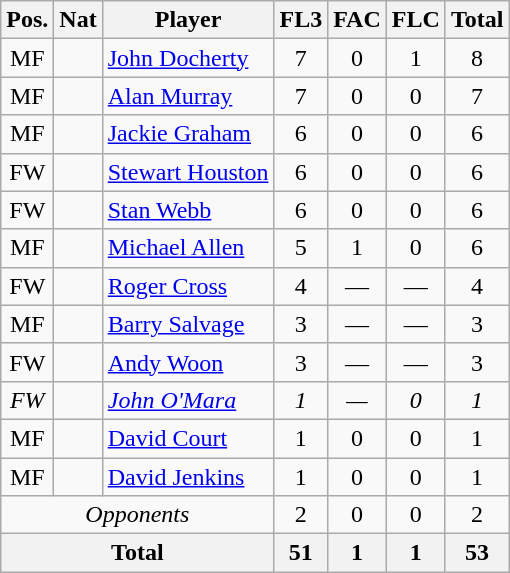<table class="wikitable"  style="text-align:center; border:1px #aaa solid;">
<tr>
<th>Pos.</th>
<th>Nat</th>
<th>Player</th>
<th>FL3</th>
<th>FAC</th>
<th>FLC</th>
<th>Total</th>
</tr>
<tr>
<td>MF</td>
<td></td>
<td style="text-align:left;"><a href='#'>John Docherty</a></td>
<td>7</td>
<td>0</td>
<td>1</td>
<td>8</td>
</tr>
<tr>
<td>MF</td>
<td></td>
<td style="text-align:left;"><a href='#'>Alan Murray</a></td>
<td>7</td>
<td>0</td>
<td>0</td>
<td>7</td>
</tr>
<tr>
<td>MF</td>
<td></td>
<td style="text-align:left;"><a href='#'>Jackie Graham</a></td>
<td>6</td>
<td>0</td>
<td>0</td>
<td>6</td>
</tr>
<tr>
<td>FW</td>
<td></td>
<td style="text-align:left;"><a href='#'>Stewart Houston</a></td>
<td>6</td>
<td>0</td>
<td>0</td>
<td>6</td>
</tr>
<tr>
<td>FW</td>
<td></td>
<td style="text-align:left;"><a href='#'>Stan Webb</a></td>
<td>6</td>
<td>0</td>
<td>0</td>
<td>6</td>
</tr>
<tr>
<td>MF</td>
<td></td>
<td style="text-align:left;"><a href='#'>Michael Allen</a></td>
<td>5</td>
<td>1</td>
<td>0</td>
<td>6</td>
</tr>
<tr>
<td>FW</td>
<td></td>
<td style="text-align:left;"><a href='#'>Roger Cross</a></td>
<td>4</td>
<td>—</td>
<td>—</td>
<td>4</td>
</tr>
<tr>
<td>MF</td>
<td></td>
<td style="text-align:left;"><a href='#'>Barry Salvage</a></td>
<td>3</td>
<td>—</td>
<td>—</td>
<td>3</td>
</tr>
<tr>
<td>FW</td>
<td></td>
<td style="text-align:left;"><a href='#'>Andy Woon</a></td>
<td>3</td>
<td>—</td>
<td>—</td>
<td>3</td>
</tr>
<tr>
<td><em>FW</em></td>
<td><em></em></td>
<td style="text-align:left;"><em><a href='#'>John O'Mara</a></em></td>
<td><em>1</em></td>
<td><em>—</em></td>
<td><em>0</em></td>
<td><em>1</em></td>
</tr>
<tr>
<td>MF</td>
<td></td>
<td style="text-align:left;"><a href='#'>David Court</a></td>
<td>1</td>
<td>0</td>
<td>0</td>
<td>1</td>
</tr>
<tr>
<td>MF</td>
<td></td>
<td style="text-align:left;"><a href='#'>David Jenkins</a></td>
<td>1</td>
<td>0</td>
<td>0</td>
<td>1</td>
</tr>
<tr>
<td colspan="3"><em>Opponents</em></td>
<td>2</td>
<td>0</td>
<td>0</td>
<td>2</td>
</tr>
<tr>
<th colspan="3">Total</th>
<th>51</th>
<th>1</th>
<th>1</th>
<th>53</th>
</tr>
</table>
